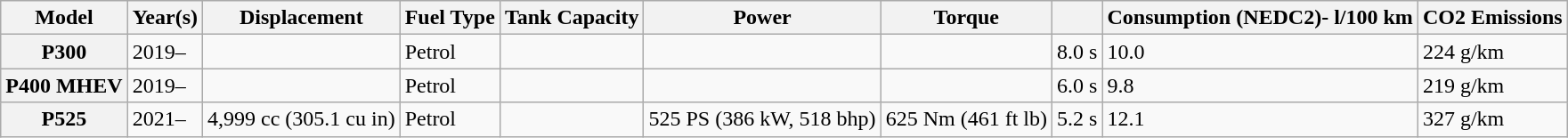<table class="wikitable sortable collapsible">
<tr>
<th>Model</th>
<th>Year(s)</th>
<th>Displacement</th>
<th>Fuel Type</th>
<th>Tank Capacity</th>
<th>Power</th>
<th>Torque</th>
<th></th>
<th>Consumption (NEDC2)- l/100 km</th>
<th>CO2 Emissions</th>
</tr>
<tr>
<th>P300</th>
<td>2019–</td>
<td></td>
<td>Petrol</td>
<td></td>
<td></td>
<td></td>
<td>8.0 s</td>
<td>10.0</td>
<td>224 g/km</td>
</tr>
<tr>
<th>P400 MHEV</th>
<td>2019–</td>
<td></td>
<td>Petrol</td>
<td></td>
<td></td>
<td></td>
<td>6.0 s</td>
<td>9.8</td>
<td>219 g/km</td>
</tr>
<tr>
<th>P525</th>
<td>2021–</td>
<td>4,999 cc (305.1 cu in)</td>
<td>Petrol</td>
<td></td>
<td>525 PS (386 kW, 518 bhp)</td>
<td>625 Nm (461 ft lb)</td>
<td>5.2 s</td>
<td>12.1</td>
<td>327 g/km</td>
</tr>
</table>
